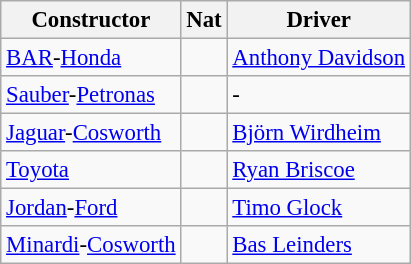<table class="wikitable" style="font-size: 95%">
<tr>
<th>Constructor</th>
<th>Nat</th>
<th>Driver</th>
</tr>
<tr>
<td><a href='#'>BAR</a>-<a href='#'>Honda</a></td>
<td></td>
<td><a href='#'>Anthony Davidson</a></td>
</tr>
<tr>
<td><a href='#'>Sauber</a>-<a href='#'>Petronas</a></td>
<td></td>
<td>-</td>
</tr>
<tr>
<td><a href='#'>Jaguar</a>-<a href='#'>Cosworth</a></td>
<td></td>
<td><a href='#'>Björn Wirdheim</a></td>
</tr>
<tr>
<td><a href='#'>Toyota</a></td>
<td></td>
<td><a href='#'>Ryan Briscoe</a></td>
</tr>
<tr>
<td><a href='#'>Jordan</a>-<a href='#'>Ford</a></td>
<td></td>
<td><a href='#'>Timo Glock</a></td>
</tr>
<tr>
<td><a href='#'>Minardi</a>-<a href='#'>Cosworth</a></td>
<td></td>
<td><a href='#'>Bas Leinders</a></td>
</tr>
</table>
